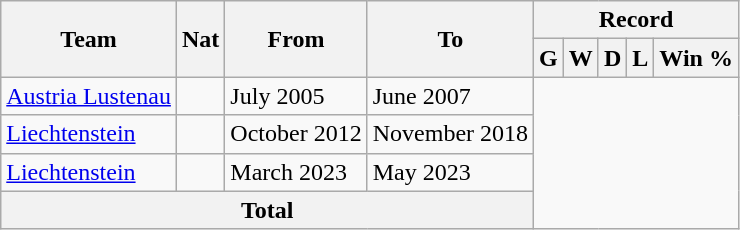<table class="wikitable" style="text-align: center">
<tr>
<th rowspan="2">Team</th>
<th rowspan="2">Nat</th>
<th rowspan="2">From</th>
<th rowspan="2">To</th>
<th colspan="5">Record</th>
</tr>
<tr>
<th>G</th>
<th>W</th>
<th>D</th>
<th>L</th>
<th>Win %</th>
</tr>
<tr>
<td align=left><a href='#'>Austria Lustenau</a></td>
<td></td>
<td align=left>July 2005</td>
<td align=left>June 2007<br></td>
</tr>
<tr>
<td align=left><a href='#'>Liechtenstein</a></td>
<td></td>
<td align=left>October 2012</td>
<td align=left>November 2018<br></td>
</tr>
<tr>
<td align=left><a href='#'>Liechtenstein</a></td>
<td></td>
<td align=left>March 2023</td>
<td align=left>May 2023<br></td>
</tr>
<tr>
<th colspan="4">Total<br></th>
</tr>
</table>
